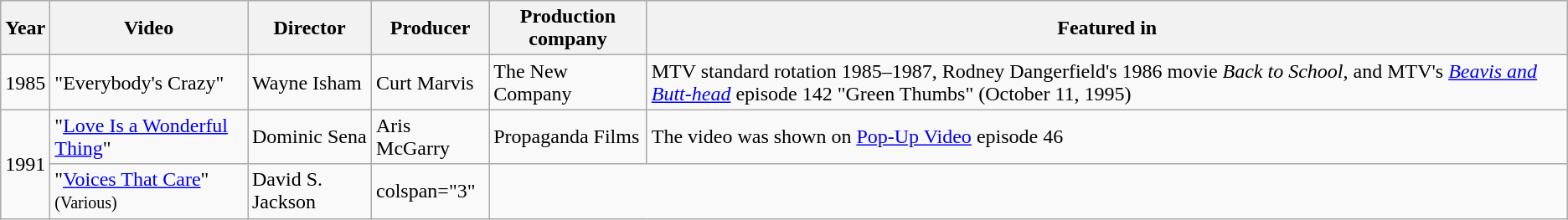<table class="wikitable">
<tr>
<th>Year</th>
<th>Video</th>
<th>Director</th>
<th>Producer</th>
<th>Production company</th>
<th>Featured in</th>
</tr>
<tr>
<td>1985</td>
<td>"Everybody's Crazy"</td>
<td>Wayne Isham</td>
<td>Curt Marvis</td>
<td>The New Company</td>
<td>MTV standard rotation 1985–1987, Rodney Dangerfield's 1986 movie <em>Back to School</em>, and MTV's <em><a href='#'>Beavis and Butt-head</a></em> episode 142 "Green Thumbs" (October 11, 1995)</td>
</tr>
<tr>
<td rowspan="2">1991</td>
<td>"<a href='#'>Love Is a Wonderful Thing</a>"</td>
<td>Dominic Sena</td>
<td>Aris McGarry</td>
<td>Propaganda Films</td>
<td>The video was shown on <a href='#'>Pop-Up Video</a> episode 46</td>
</tr>
<tr>
<td>"<a href='#'>Voices That Care</a>" <small>(Various)</small></td>
<td>David S. Jackson</td>
<td>colspan="3" </td>
</tr>
</table>
